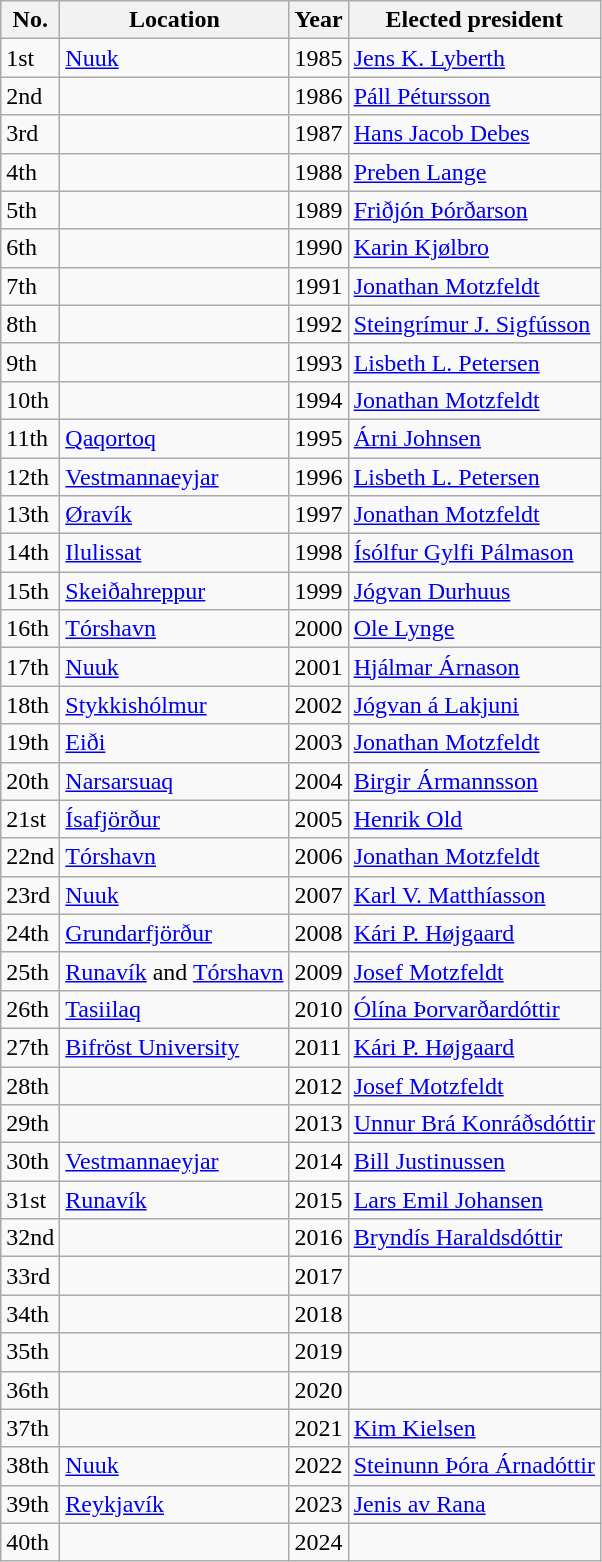<table class="wikitable">
<tr>
<th>No.</th>
<th>Location</th>
<th>Year</th>
<th>Elected president</th>
</tr>
<tr>
<td>1st</td>
<td><a href='#'>Nuuk</a></td>
<td>1985</td>
<td><a href='#'>Jens K. Lyberth</a></td>
</tr>
<tr>
<td>2nd</td>
<td></td>
<td>1986</td>
<td><a href='#'>Páll Pétursson</a></td>
</tr>
<tr>
<td>3rd</td>
<td></td>
<td>1987</td>
<td><a href='#'>Hans Jacob Debes</a></td>
</tr>
<tr>
<td>4th</td>
<td></td>
<td>1988</td>
<td><a href='#'>Preben Lange</a></td>
</tr>
<tr>
<td>5th</td>
<td></td>
<td>1989</td>
<td><a href='#'>Friðjón Þórðarson</a></td>
</tr>
<tr>
<td>6th</td>
<td></td>
<td>1990</td>
<td><a href='#'>Karin Kjølbro</a></td>
</tr>
<tr>
<td>7th</td>
<td></td>
<td>1991</td>
<td><a href='#'>Jonathan Motzfeldt</a></td>
</tr>
<tr>
<td>8th</td>
<td></td>
<td>1992</td>
<td><a href='#'>Steingrímur J. Sigfússon</a></td>
</tr>
<tr>
<td>9th</td>
<td></td>
<td>1993</td>
<td><a href='#'>Lisbeth L. Petersen</a></td>
</tr>
<tr>
<td>10th</td>
<td></td>
<td>1994</td>
<td><a href='#'>Jonathan Motzfeldt</a></td>
</tr>
<tr>
<td>11th</td>
<td><a href='#'>Qaqortoq</a></td>
<td>1995</td>
<td><a href='#'>Árni Johnsen</a></td>
</tr>
<tr>
<td>12th</td>
<td><a href='#'>Vestmannaeyjar</a></td>
<td>1996</td>
<td><a href='#'>Lisbeth L. Petersen</a></td>
</tr>
<tr>
<td>13th</td>
<td><a href='#'>Øravík</a></td>
<td>1997</td>
<td><a href='#'>Jonathan Motzfeldt</a></td>
</tr>
<tr>
<td>14th</td>
<td><a href='#'>Ilulissat</a></td>
<td>1998</td>
<td><a href='#'>Ísólfur Gylfi Pálmason</a></td>
</tr>
<tr>
<td>15th</td>
<td><a href='#'>Skeiðahreppur</a></td>
<td>1999</td>
<td><a href='#'>Jógvan Durhuus</a></td>
</tr>
<tr>
<td>16th</td>
<td><a href='#'>Tórshavn</a></td>
<td>2000</td>
<td><a href='#'>Ole Lynge</a></td>
</tr>
<tr>
<td>17th</td>
<td><a href='#'>Nuuk</a></td>
<td>2001</td>
<td><a href='#'>Hjálmar Árnason</a></td>
</tr>
<tr>
<td>18th</td>
<td><a href='#'>Stykkishólmur</a></td>
<td>2002</td>
<td><a href='#'>Jógvan á Lakjuni</a></td>
</tr>
<tr>
<td>19th</td>
<td><a href='#'>Eiði</a></td>
<td>2003</td>
<td><a href='#'>Jonathan Motzfeldt</a></td>
</tr>
<tr>
<td>20th</td>
<td><a href='#'>Narsarsuaq</a></td>
<td>2004</td>
<td><a href='#'>Birgir Ármannsson</a></td>
</tr>
<tr>
<td>21st</td>
<td><a href='#'>Ísafjörður</a></td>
<td>2005</td>
<td><a href='#'>Henrik Old</a></td>
</tr>
<tr>
<td>22nd</td>
<td><a href='#'>Tórshavn</a></td>
<td>2006</td>
<td><a href='#'>Jonathan Motzfeldt</a></td>
</tr>
<tr>
<td>23rd</td>
<td><a href='#'>Nuuk</a></td>
<td>2007</td>
<td><a href='#'>Karl V. Matthíasson</a></td>
</tr>
<tr>
<td>24th</td>
<td><a href='#'>Grundarfjörður</a></td>
<td>2008</td>
<td><a href='#'>Kári P. Højgaard</a></td>
</tr>
<tr>
<td>25th</td>
<td><a href='#'>Runavík</a> and <a href='#'>Tórshavn</a></td>
<td>2009</td>
<td><a href='#'>Josef Motzfeldt</a></td>
</tr>
<tr>
<td>26th</td>
<td><a href='#'>Tasiilaq</a></td>
<td>2010</td>
<td><a href='#'>Ólína Þorvarðardóttir</a></td>
</tr>
<tr>
<td>27th</td>
<td><a href='#'>Bifröst University</a></td>
<td>2011</td>
<td><a href='#'>Kári P. Højgaard</a></td>
</tr>
<tr>
<td>28th</td>
<td></td>
<td>2012</td>
<td><a href='#'>Josef Motzfeldt</a></td>
</tr>
<tr>
<td>29th</td>
<td></td>
<td>2013</td>
<td><a href='#'>Unnur Brá Konráðsdóttir</a></td>
</tr>
<tr>
<td>30th</td>
<td><a href='#'>Vestmannaeyjar</a></td>
<td>2014</td>
<td><a href='#'>Bill Justinussen</a></td>
</tr>
<tr>
<td>31st</td>
<td><a href='#'>Runavík</a></td>
<td>2015</td>
<td><a href='#'>Lars Emil Johansen</a></td>
</tr>
<tr>
<td>32nd</td>
<td></td>
<td>2016</td>
<td><a href='#'>Bryndís Haraldsdóttir</a></td>
</tr>
<tr>
<td>33rd</td>
<td></td>
<td>2017</td>
<td></td>
</tr>
<tr>
<td>34th</td>
<td></td>
<td>2018</td>
<td></td>
</tr>
<tr>
<td>35th</td>
<td></td>
<td>2019</td>
<td></td>
</tr>
<tr>
<td>36th</td>
<td></td>
<td>2020</td>
<td></td>
</tr>
<tr>
<td>37th</td>
<td></td>
<td>2021</td>
<td><a href='#'>Kim Kielsen</a></td>
</tr>
<tr>
<td>38th</td>
<td><a href='#'>Nuuk</a></td>
<td>2022</td>
<td><a href='#'>Steinunn Þóra Árnadóttir</a></td>
</tr>
<tr>
<td>39th</td>
<td><a href='#'>Reykjavík</a></td>
<td>2023</td>
<td><a href='#'>Jenis av Rana</a></td>
</tr>
<tr>
<td>40th</td>
<td></td>
<td>2024</td>
<td></td>
</tr>
</table>
